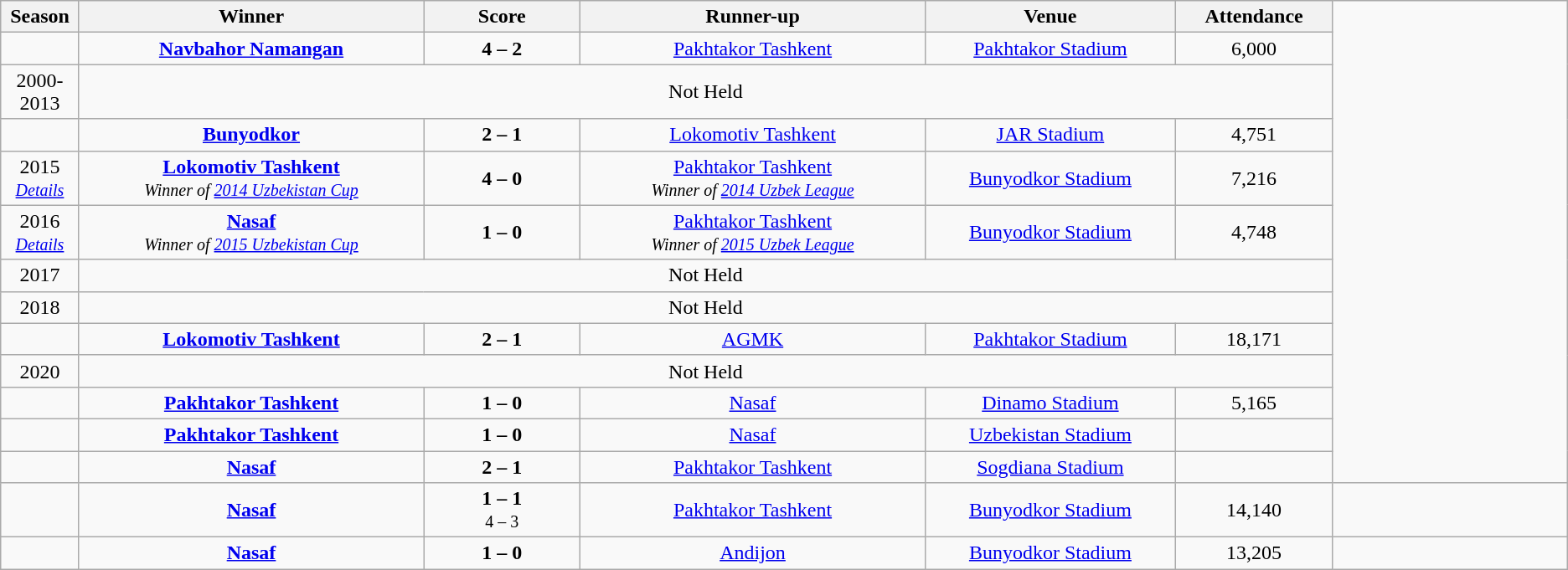<table class="wikitable" style="text-align: center;">
<tr>
<th width=5%>Season</th>
<th width=22%>Winner</th>
<th width=10%>Score</th>
<th width=22%>Runner-up</th>
<th width=16%>Venue</th>
<th width=10%>Attendance</th>
</tr>
<tr>
<td></td>
<td><strong><a href='#'>Navbahor Namangan</a></strong> <br> </td>
<td><strong>4 – 2</strong></td>
<td><a href='#'>Pakhtakor Tashkent</a> <br> </td>
<td><a href='#'>Pakhtakor Stadium</a></td>
<td>6,000</td>
</tr>
<tr>
<td>2000-2013</td>
<td colspan=5>Not Held</td>
</tr>
<tr>
<td></td>
<td><strong><a href='#'>Bunyodkor</a></strong> <br> </td>
<td><strong>2 – 1</strong></td>
<td><a href='#'>Lokomotiv Tashkent</a> <br> </td>
<td><a href='#'>JAR Stadium</a></td>
<td>4,751</td>
</tr>
<tr>
<td>2015<br><small><em><a href='#'>Details</a></em></small></td>
<td><strong><a href='#'>Lokomotiv Tashkent</a></strong><br><small><em>Winner of <a href='#'>2014 Uzbekistan Cup</a></em></small></td>
<td><strong>4 – 0</strong></td>
<td><a href='#'>Pakhtakor Tashkent</a><br><small><em>Winner of <a href='#'>2014 Uzbek League</a></em></small></td>
<td><a href='#'>Bunyodkor Stadium</a></td>
<td>7,216</td>
</tr>
<tr>
<td>2016<br><small><em><a href='#'>Details</a></em></small></td>
<td><strong><a href='#'>Nasaf</a></strong><br><small><em>Winner of <a href='#'>2015 Uzbekistan Cup</a></em></small></td>
<td><strong>1 – 0</strong></td>
<td><a href='#'>Pakhtakor Tashkent</a><br><small><em>Winner of <a href='#'>2015 Uzbek League</a></em></small></td>
<td><a href='#'>Bunyodkor Stadium</a></td>
<td>4,748</td>
</tr>
<tr>
<td>2017</td>
<td colspan=5>Not Held</td>
</tr>
<tr>
<td>2018</td>
<td colspan=5>Not Held</td>
</tr>
<tr>
<td></td>
<td><strong><a href='#'>Lokomotiv Tashkent</a></strong> <br> </td>
<td><strong>2 – 1</strong></td>
<td><a href='#'>AGMK</a> <br> </td>
<td><a href='#'>Pakhtakor Stadium</a></td>
<td>18,171</td>
</tr>
<tr>
<td>2020</td>
<td colspan=5>Not Held</td>
</tr>
<tr>
<td></td>
<td><strong><a href='#'>Pakhtakor Tashkent</a></strong> <br> </td>
<td><strong>1 – 0</strong></td>
<td><a href='#'>Nasaf</a> <br> </td>
<td><a href='#'>Dinamo Stadium</a></td>
<td>5,165</td>
</tr>
<tr>
<td></td>
<td><strong><a href='#'>Pakhtakor Tashkent</a></strong> <br> </td>
<td><strong>1 – 0</strong></td>
<td><a href='#'>Nasaf</a> <br> </td>
<td><a href='#'>Uzbekistan Stadium</a></td>
<td></td>
</tr>
<tr>
<td></td>
<td><strong><a href='#'>Nasaf</a></strong> <br> </td>
<td><strong>2 – 1</strong></td>
<td><a href='#'>Pakhtakor Tashkent</a> <br> </td>
<td><a href='#'>Sogdiana Stadium</a></td>
<td></td>
</tr>
<tr>
<td></td>
<td><strong><a href='#'>Nasaf</a></strong> <br> </td>
<td><strong>1 – 1</strong>  <br><small>4 – 3 </small></td>
<td><a href='#'>Pakhtakor Tashkent</a> <br> </td>
<td><a href='#'>Bunyodkor Stadium</a></td>
<td>14,140</td>
<td></td>
</tr>
<tr>
<td></td>
<td><strong><a href='#'>Nasaf</a></strong> <br> </td>
<td><strong>1 – 0</strong>  <br></td>
<td><a href='#'>Andijon</a> <br> </td>
<td><a href='#'>Bunyodkor Stadium</a></td>
<td>13,205</td>
</tr>
</table>
